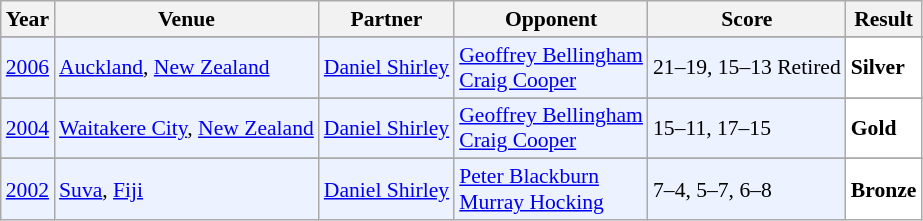<table class="sortable wikitable" style="font-size: 90%;">
<tr>
<th>Year</th>
<th>Venue</th>
<th>Partner</th>
<th>Opponent</th>
<th>Score</th>
<th>Result</th>
</tr>
<tr>
</tr>
<tr style="background:#ECF2FF">
<td align="center"><a href='#'>2006</a></td>
<td align="left"><a href='#'>Auckland</a>, <a href='#'>New Zealand</a></td>
<td align="left"> <a href='#'>Daniel Shirley</a></td>
<td align="left"> <a href='#'>Geoffrey Bellingham</a> <br>  <a href='#'>Craig Cooper</a></td>
<td align="left">21–19, 15–13 Retired</td>
<td style="text-align:left; background:white"> <strong>Silver</strong></td>
</tr>
<tr>
</tr>
<tr style="background:#ECF2FF">
<td align="center"><a href='#'>2004</a></td>
<td align="left"><a href='#'>Waitakere City</a>, <a href='#'>New Zealand</a></td>
<td align="left"> <a href='#'>Daniel Shirley</a></td>
<td align="left"> <a href='#'>Geoffrey Bellingham</a> <br>  <a href='#'>Craig Cooper</a></td>
<td align="left">15–11, 17–15</td>
<td style="text-align:left; background:white"> <strong>Gold</strong></td>
</tr>
<tr>
</tr>
<tr style="background:#ECF2FF">
<td align="center"><a href='#'>2002</a></td>
<td align="left"><a href='#'>Suva</a>, <a href='#'>Fiji</a></td>
<td align="left"> <a href='#'>Daniel Shirley</a></td>
<td align="left"> <a href='#'>Peter Blackburn</a> <br>  <a href='#'>Murray Hocking</a></td>
<td align="left">7–4, 5–7, 6–8</td>
<td style="text-align:left; background:white"> <strong>Bronze</strong></td>
</tr>
</table>
